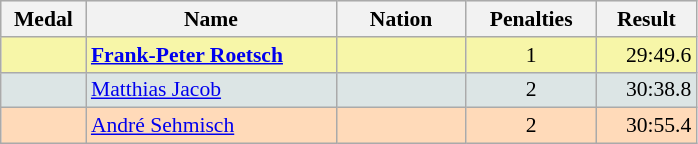<table class=wikitable style="border:1px solid #AAAAAA;font-size:90%">
<tr bgcolor="#E4E4E4">
<th style="border-bottom:1px solid #AAAAAA" width=50>Medal</th>
<th style="border-bottom:1px solid #AAAAAA" width=160>Name</th>
<th style="border-bottom:1px solid #AAAAAA" width=80>Nation</th>
<th style="border-bottom:1px solid #AAAAAA" width=80>Penalties</th>
<th style="border-bottom:1px solid #AAAAAA" width=60>Result</th>
</tr>
<tr bgcolor="#F7F6A8">
<td align="center"></td>
<td><strong><a href='#'>Frank-Peter Roetsch</a></strong></td>
<td align="center"></td>
<td align="center">1</td>
<td align="right">29:49.6</td>
</tr>
<tr bgcolor="#DCE5E5">
<td align="center"></td>
<td><a href='#'>Matthias Jacob</a></td>
<td align="center"></td>
<td align="center">2</td>
<td align="right">30:38.8</td>
</tr>
<tr bgcolor="#FFDAB9">
<td align="center"></td>
<td><a href='#'>André Sehmisch</a></td>
<td align="center"></td>
<td align="center">2</td>
<td align="right">30:55.4</td>
</tr>
</table>
